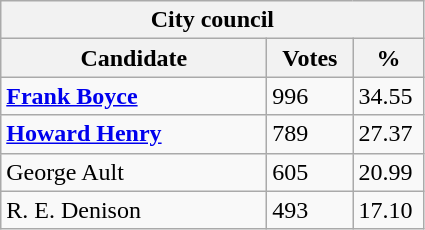<table class="wikitable">
<tr>
<th colspan="3">City council</th>
</tr>
<tr>
<th style="width: 170px">Candidate</th>
<th style="width: 50px">Votes</th>
<th style="width: 40px">%</th>
</tr>
<tr>
<td><strong><a href='#'>Frank Boyce</a></strong></td>
<td>996</td>
<td>34.55</td>
</tr>
<tr>
<td><strong><a href='#'>Howard Henry</a></strong></td>
<td>789</td>
<td>27.37</td>
</tr>
<tr>
<td>George Ault</td>
<td>605</td>
<td>20.99</td>
</tr>
<tr>
<td>R. E. Denison</td>
<td>493</td>
<td>17.10</td>
</tr>
</table>
